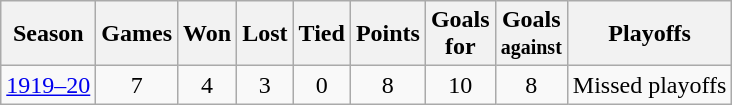<table class="wikitable">
<tr>
<th>Season</th>
<th>Games</th>
<th>Won</th>
<th>Lost</th>
<th>Tied</th>
<th>Points</th>
<th>Goals<br>for</th>
<th>Goals<br><small>against</small></th>
<th>Playoffs</th>
</tr>
<tr align="center">
<td><a href='#'>1919–20</a></td>
<td>7</td>
<td>4</td>
<td>3</td>
<td>0</td>
<td>8</td>
<td>10</td>
<td>8</td>
<td>Missed playoffs</td>
</tr>
</table>
